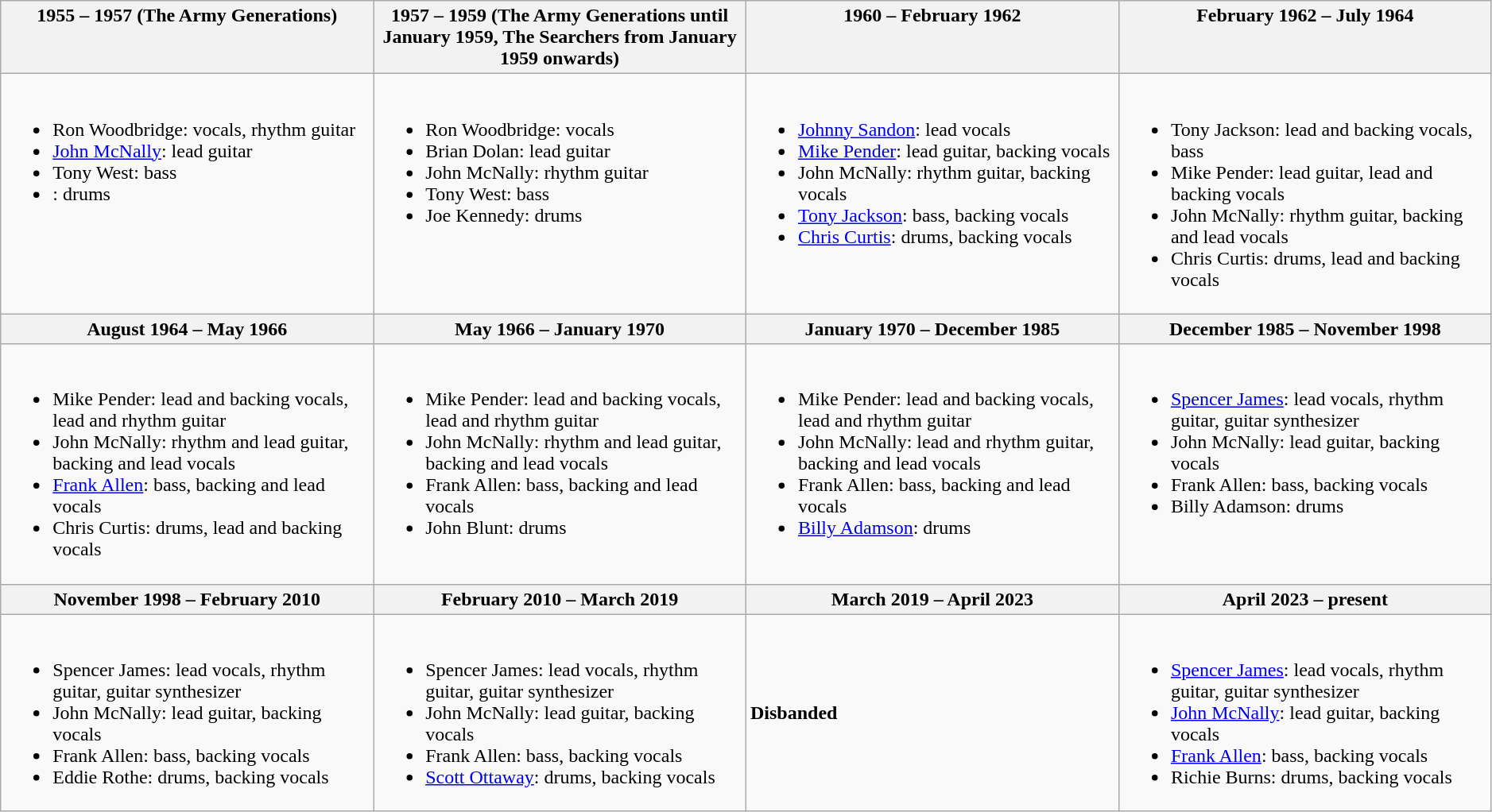<table class="wikitable toccolours" border="1" cellpadding="2" cellspacing="0" style="float: width: 375px; margin: 0 0 1em 1em; border-collapse: collapse; border: 1px solid #E2E2E2;" width="99%">
<tr>
<th bgcolor="#E7EBEE" valign="top" width="25%"><strong>1955 – 1957 (The Army Generations)</strong></th>
<th bgcolor="#E7EBEE" valign="top" width="25%"><strong>1957 – 1959 (The Army Generations until January 1959, The Searchers from January 1959 onwards) </strong></th>
<th bgcolor="#E7EBEE" valign="top" width="25%"><strong>1960 – February 1962</strong></th>
<th bgcolor="#E7EBEE" valign="top" width="25%"><strong>February 1962 – July 1964</strong></th>
</tr>
<tr>
<td valign="top"><br><ul><li>Ron Woodbridge: vocals, rhythm guitar</li><li><a href='#'>John McNally</a>: lead guitar</li><li>Tony West: bass</li><li>: drums</li></ul></td>
<td valign="top"><br><ul><li>Ron Woodbridge: vocals</li><li>Brian Dolan: lead guitar</li><li>John McNally: rhythm guitar</li><li>Tony West: bass</li><li>Joe Kennedy: drums</li></ul></td>
<td valign="top"><br><ul><li><a href='#'>Johnny Sandon</a>: lead vocals</li><li><a href='#'>Mike Pender</a>: lead guitar, backing vocals</li><li>John McNally: rhythm guitar, backing vocals</li><li><a href='#'>Tony Jackson</a>: bass, backing vocals</li><li><a href='#'>Chris Curtis</a>: drums, backing vocals</li></ul></td>
<td valign="top"><br><ul><li>Tony Jackson: lead and backing vocals, bass</li><li>Mike Pender: lead guitar, lead and backing vocals</li><li>John McNally: rhythm guitar, backing and lead vocals</li><li>Chris Curtis: drums, lead and backing vocals</li></ul></td>
</tr>
<tr>
<th bgcolor="#E7EBEE" valign="top" width="25%"><strong>August 1964 – May 1966</strong></th>
<th bgcolor="#E7EBEE" valign="top" width="25%"><strong>May 1966 – January 1970</strong></th>
<th bgcolor="#E7EBEE" valign="top" width="25%"><strong>January 1970 – December 1985</strong></th>
<th bgcolor="#E7EBEE" valign="top" width="25%"><strong>December 1985 – November 1998</strong></th>
</tr>
<tr>
<td valign="top"><br><ul><li>Mike Pender: lead and backing vocals, lead and rhythm guitar</li><li>John McNally: rhythm and lead guitar, backing and lead vocals</li><li><a href='#'>Frank Allen</a>:  bass, backing and lead vocals</li><li>Chris Curtis: drums, lead and backing vocals</li></ul></td>
<td valign="top"><br><ul><li>Mike Pender: lead and backing vocals, lead and rhythm guitar</li><li>John McNally: rhythm and lead guitar, backing and lead vocals</li><li>Frank Allen: bass, backing and lead vocals</li><li>John Blunt: drums</li></ul></td>
<td valign="top"><br><ul><li>Mike Pender: lead and backing vocals, lead and rhythm guitar</li><li>John McNally: lead and rhythm guitar, backing and lead vocals</li><li>Frank Allen: bass, backing and lead vocals</li><li><a href='#'>Billy Adamson</a>: drums</li></ul></td>
<td valign="top"><br><ul><li><a href='#'>Spencer James</a>: lead vocals, rhythm guitar, guitar synthesizer</li><li>John McNally: lead guitar, backing vocals</li><li>Frank Allen: bass, backing vocals</li><li>Billy Adamson: drums</li></ul></td>
</tr>
<tr>
<th bgcolor="#E7EBEE" valign="top" width="25%"><strong>November 1998 – February 2010</strong></th>
<th bgcolor="#E7EBEE" valign="top" width="25%"><strong>February 2010 – March 2019</strong></th>
<th bgcolor="#E7EBEE" valign="top" width="25%"><strong>March 2019 – April 2023</strong></th>
<th bgcolor="#E7EBEE" valign="top" width="25%"><strong>April 2023 – present</strong></th>
</tr>
<tr>
<td valign="top"><br><ul><li>Spencer James: lead vocals, rhythm guitar, guitar synthesizer</li><li>John McNally: lead guitar, backing vocals</li><li>Frank Allen: bass, backing vocals</li><li>Eddie Rothe: drums, backing vocals</li></ul></td>
<td valign="top"><br><ul><li>Spencer James: lead vocals, rhythm guitar, guitar synthesizer</li><li>John McNally: lead guitar, backing vocals</li><li>Frank Allen: bass, backing vocals</li><li><a href='#'>Scott Ottaway</a>: drums, backing vocals</li></ul></td>
<td><strong>Disbanded</strong></td>
<td valign="top"><br><ul><li><a href='#'>Spencer James</a>: lead vocals, rhythm guitar, guitar synthesizer</li><li><a href='#'>John McNally</a>: lead guitar, backing vocals</li><li><a href='#'>Frank Allen</a>: bass, backing vocals</li><li>Richie Burns: drums, backing vocals</li></ul></td>
</tr>
</table>
